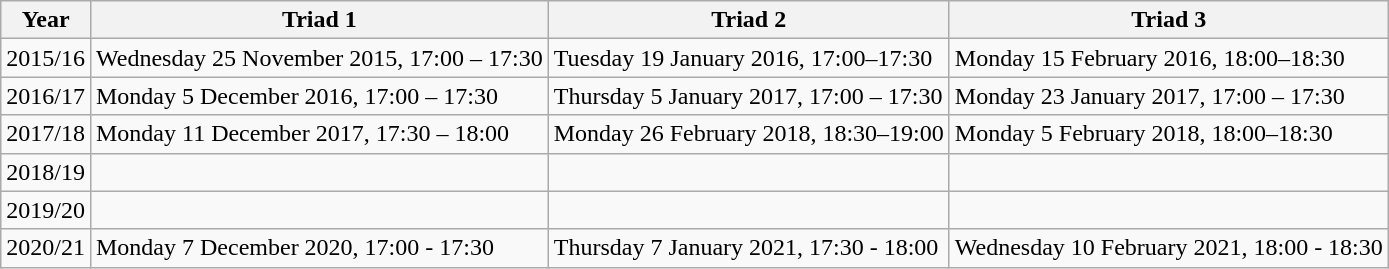<table class="wikitable">
<tr>
<th>Year</th>
<th>Triad 1</th>
<th>Triad 2</th>
<th>Triad 3</th>
</tr>
<tr>
<td>2015/16 </td>
<td>Wednesday 25 November 2015, 17:00 – 17:30</td>
<td>Tuesday 19 January 2016, 17:00–17:30</td>
<td>Monday 15 February 2016, 18:00–18:30</td>
</tr>
<tr>
<td>2016/17 </td>
<td>Monday 5 December 2016, 17:00 – 17:30</td>
<td>Thursday 5 January 2017, 17:00 – 17:30</td>
<td>Monday 23 January 2017, 17:00 – 17:30</td>
</tr>
<tr>
<td>2017/18 </td>
<td>Monday 11 December 2017, 17:30 – 18:00</td>
<td>Monday 26 February 2018, 18:30–19:00</td>
<td>Monday 5 February 2018, 18:00–18:30</td>
</tr>
<tr>
<td>2018/19</td>
<td></td>
<td></td>
<td></td>
</tr>
<tr>
<td>2019/20</td>
<td></td>
<td></td>
<td></td>
</tr>
<tr>
<td>2020/21 </td>
<td>Monday 7 December 2020, 17:00 - 17:30</td>
<td>Thursday 7 January 2021, 17:30 - 18:00</td>
<td>Wednesday 10 February 2021, 18:00 - 18:30</td>
</tr>
</table>
